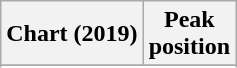<table class="wikitable sortable plainrowheaders" style="text-align:center">
<tr>
<th scope="col">Chart (2019)</th>
<th scope="col">Peak<br>position</th>
</tr>
<tr>
</tr>
<tr>
</tr>
<tr>
</tr>
<tr>
</tr>
<tr>
</tr>
<tr>
</tr>
<tr>
</tr>
<tr>
</tr>
<tr>
</tr>
<tr>
</tr>
</table>
